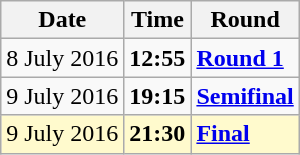<table class="wikitable">
<tr>
<th>Date</th>
<th>Time</th>
<th>Round</th>
</tr>
<tr>
<td>8 July 2016</td>
<td><strong>12:55</strong></td>
<td><strong><a href='#'>Round 1</a></strong></td>
</tr>
<tr>
<td>9 July 2016</td>
<td><strong>19:15</strong></td>
<td><strong><a href='#'>Semifinal</a></strong></td>
</tr>
<tr style=background:lemonchiffon>
<td>9 July 2016</td>
<td><strong>21:30</strong></td>
<td><strong><a href='#'>Final</a></strong></td>
</tr>
</table>
